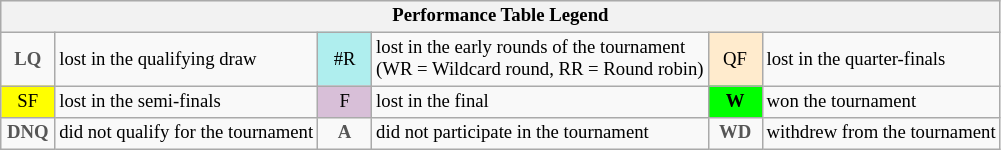<table class="wikitable" style="font-size:78%;">
<tr bgcolor="#efefef">
<th colspan="6">Performance Table Legend</th>
</tr>
<tr>
<td align="center" style="color:#555555;" width="30"><strong>LQ</strong></td>
<td>lost in the qualifying draw</td>
<td align="center" style="background:#afeeee;">#R</td>
<td>lost in the early rounds of the tournament<br>(WR = Wildcard round, RR = Round robin)</td>
<td align="center" style="background:#ffebcd;">QF</td>
<td>lost in the quarter-finals</td>
</tr>
<tr>
<td align="center" style="background:yellow;">SF</td>
<td>lost in the semi-finals</td>
<td align="center" style="background:#D8BFD8;">F</td>
<td>lost in the final</td>
<td align="center" style="background:#00ff00;"><strong>W</strong></td>
<td>won the tournament</td>
</tr>
<tr>
<td align="center" style="color:#555555;" width="30"><strong>DNQ</strong></td>
<td>did not qualify for the tournament</td>
<td align="center" style="color:#555555;" width="30"><strong>A</strong></td>
<td>did not participate in the tournament</td>
<td align="center" style="color:#555555;" width="30"><strong>WD</strong></td>
<td>withdrew from the tournament</td>
</tr>
</table>
